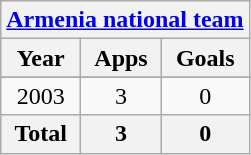<table class="wikitable" style="text-align:center">
<tr>
<th colspan=3><a href='#'>Armenia national team</a></th>
</tr>
<tr>
<th>Year</th>
<th>Apps</th>
<th>Goals</th>
</tr>
<tr>
</tr>
<tr>
<td>2003</td>
<td>3</td>
<td>0</td>
</tr>
<tr>
<th>Total</th>
<th>3</th>
<th>0</th>
</tr>
</table>
